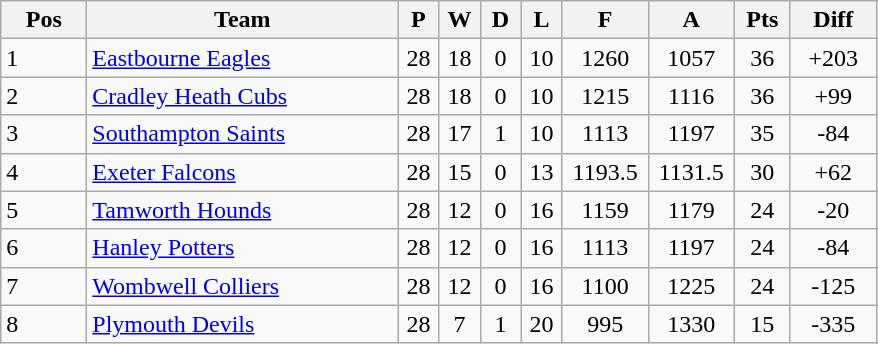<table class="wikitable">
<tr>
<th width=50>Pos</th>
<th width=200>Team</th>
<th width=20>P</th>
<th width=20>W</th>
<th width=20>D</th>
<th width=20>L</th>
<th width=50>F</th>
<th width=50>A</th>
<th width=30>Pts</th>
<th width=50>Diff</th>
</tr>
<tr>
<td>1</td>
<td><a href='#'>Eastbourne Eagles</a></td>
<td align="center">28</td>
<td align="center">18</td>
<td align="center">0</td>
<td align="center">10</td>
<td align="center">1260</td>
<td align="center">1057</td>
<td align="center">36</td>
<td align="center">+203</td>
</tr>
<tr>
<td>2</td>
<td><a href='#'>Cradley Heath Cubs</a></td>
<td align="center">28</td>
<td align="center">18</td>
<td align="center">0</td>
<td align="center">10</td>
<td align="center">1215</td>
<td align="center">1116</td>
<td align="center">36</td>
<td align="center">+99</td>
</tr>
<tr>
<td>3</td>
<td><a href='#'>Southampton Saints</a></td>
<td align="center">28</td>
<td align="center">17</td>
<td align="center">1</td>
<td align="center">10</td>
<td align="center">1113</td>
<td align="center">1197</td>
<td align="center">35</td>
<td align="center">-84</td>
</tr>
<tr>
<td>4</td>
<td><a href='#'>Exeter Falcons</a></td>
<td align="center">28</td>
<td align="center">15</td>
<td align="center">0</td>
<td align="center">13</td>
<td align="center">1193.5</td>
<td align="center">1131.5</td>
<td align="center">30</td>
<td align="center">+62</td>
</tr>
<tr>
<td>5</td>
<td><a href='#'>Tamworth Hounds</a></td>
<td align="center">28</td>
<td align="center">12</td>
<td align="center">0</td>
<td align="center">16</td>
<td align="center">1159</td>
<td align="center">1179</td>
<td align="center">24</td>
<td align="center">-20</td>
</tr>
<tr>
<td>6</td>
<td><a href='#'>Hanley Potters</a></td>
<td align="center">28</td>
<td align="center">12</td>
<td align="center">0</td>
<td align="center">16</td>
<td align="center">1113</td>
<td align="center">1197</td>
<td align="center">24</td>
<td align="center">-84</td>
</tr>
<tr>
<td>7</td>
<td><a href='#'>Wombwell Colliers</a></td>
<td align="center">28</td>
<td align="center">12</td>
<td align="center">0</td>
<td align="center">16</td>
<td align="center">1100</td>
<td align="center">1225</td>
<td align="center">24</td>
<td align="center">-125</td>
</tr>
<tr>
<td>8</td>
<td><a href='#'>Plymouth Devils</a></td>
<td align="center">28</td>
<td align="center">7</td>
<td align="center">1</td>
<td align="center">20</td>
<td align="center">995</td>
<td align="center">1330</td>
<td align="center">15</td>
<td align="center">-335</td>
</tr>
</table>
